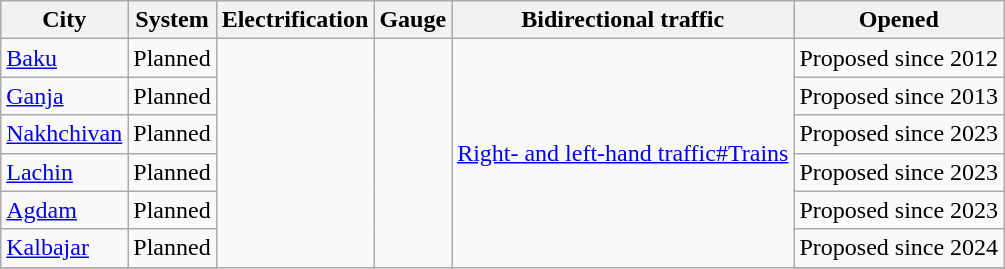<table class="wikitable">
<tr>
<th>City</th>
<th>System</th>
<th>Electrification</th>
<th>Gauge</th>
<th>Bidirectional traffic</th>
<th>Opened</th>
</tr>
<tr>
<td><a href='#'>Baku</a></td>
<td>Planned</td>
<td rowspan="9"></td>
<td rowspan="8"></td>
<td rowspan="9"><a href='#'>Right- and left-hand traffic#Trains</a></td>
<td>Proposed since 2012</td>
</tr>
<tr>
<td><a href='#'>Ganja</a></td>
<td>Planned</td>
<td>Proposed since 2013</td>
</tr>
<tr>
<td><a href='#'>Nakhchivan</a></td>
<td>Planned</td>
<td>Proposed since 2023</td>
</tr>
<tr>
<td><a href='#'>Lachin</a></td>
<td>Planned</td>
<td>Proposed since 2023</td>
</tr>
<tr>
<td><a href='#'>Agdam</a></td>
<td>Planned</td>
<td>Proposed since 2023</td>
</tr>
<tr>
<td><a href='#'>Kalbajar</a></td>
<td>Planned</td>
<td>Proposed since 2024</td>
</tr>
<tr>
</tr>
</table>
